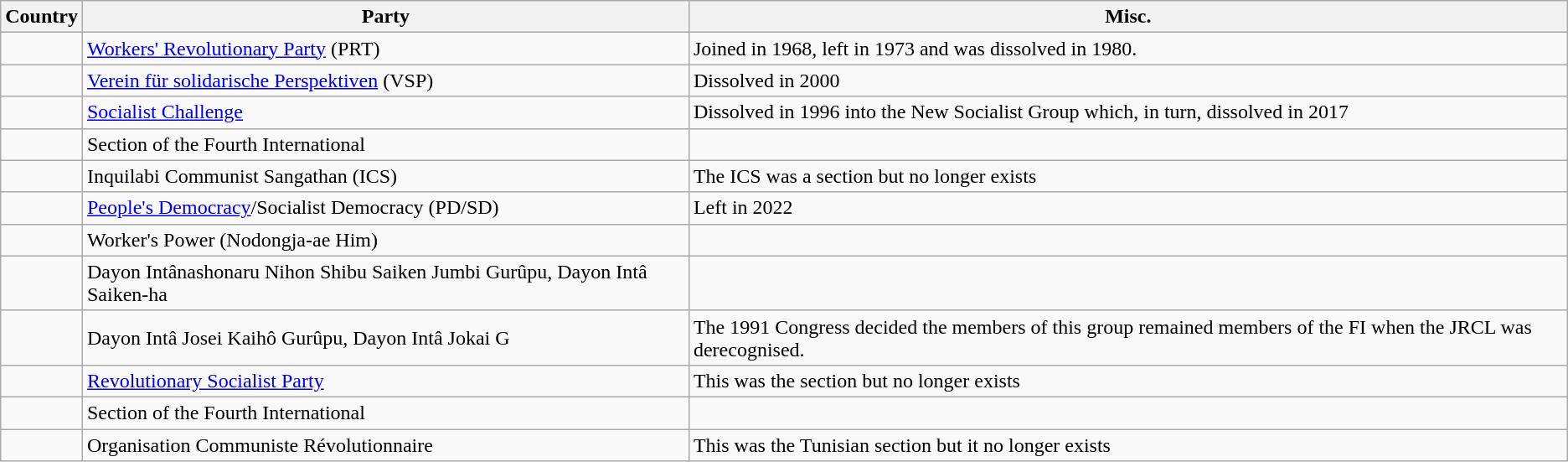<table class="wikitable">
<tr>
<th>Country</th>
<th>Party</th>
<th>Misc.</th>
</tr>
<tr>
<td></td>
<td><a href='#'>Workers' Revolutionary Party</a> (PRT)</td>
<td>Joined in 1968, left in 1973 and was dissolved in 1980.</td>
</tr>
<tr>
<td></td>
<td><a href='#'>Verein für solidarische Perspektiven</a> (VSP)</td>
<td>Dissolved in 2000</td>
</tr>
<tr>
<td></td>
<td><a href='#'>Socialist Challenge</a></td>
<td>Dissolved in 1996 into the New Socialist Group which, in turn, dissolved in 2017</td>
</tr>
<tr>
<td></td>
<td>Section of the Fourth International</td>
<td></td>
</tr>
<tr>
<td></td>
<td>Inquilabi Communist Sangathan (ICS)</td>
<td>The ICS was a section but no longer exists</td>
</tr>
<tr>
<td></td>
<td><a href='#'>People's Democracy</a>/Socialist Democracy (PD/SD)</td>
<td>Left in 2022</td>
</tr>
<tr>
<td></td>
<td>Worker's Power (Nodongja-ae Him)</td>
<td></td>
</tr>
<tr>
<td></td>
<td>Dayon Intânashonaru Nihon Shibu Saiken Jumbi Gurûpu, Dayon Intâ Saiken-ha</td>
<td></td>
</tr>
<tr>
<td></td>
<td>Dayon Intâ Josei Kaihô Gurûpu, Dayon Intâ Jokai G</td>
<td>The 1991 Congress decided the members of this group remained members of the FI when the JRCL was derecognised.</td>
</tr>
<tr>
<td></td>
<td><a href='#'>Revolutionary Socialist Party</a></td>
<td>This was the section but no longer exists</td>
</tr>
<tr>
<td></td>
<td>Section of the Fourth International</td>
<td></td>
</tr>
<tr>
<td></td>
<td>Organisation Communiste Révolutionnaire</td>
<td>This was the Tunisian section but it no longer exists</td>
</tr>
</table>
